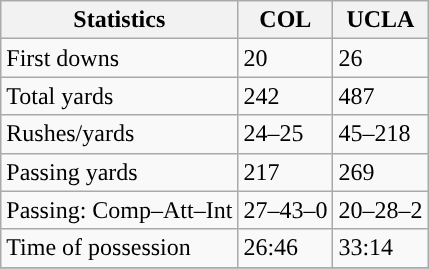<table class="wikitable" style="float: left;">
<tr>
<th>Statistics</th>
<th>COL</th>
<th>UCLA</th>
</tr>
<tr>
<td>First downs</td>
<td>20</td>
<td>26</td>
</tr>
<tr>
<td>Total yards</td>
<td>242</td>
<td>487</td>
</tr>
<tr>
<td>Rushes/yards</td>
<td>24–25</td>
<td>45–218</td>
</tr>
<tr>
<td>Passing yards</td>
<td>217</td>
<td>269</td>
</tr>
<tr>
<td>Passing: Comp–Att–Int</td>
<td>27–43–0</td>
<td>20–28–2</td>
</tr>
<tr>
<td>Time of possession</td>
<td>26:46</td>
<td>33:14</td>
</tr>
<tr>
</tr>
</table>
